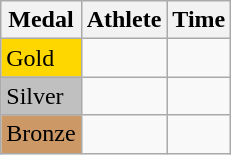<table class="wikitable">
<tr>
<th>Medal</th>
<th>Athlete</th>
<th>Time</th>
</tr>
<tr>
<td bgcolor="gold">Gold</td>
<td></td>
<td></td>
</tr>
<tr>
<td bgcolor="silver">Silver</td>
<td></td>
<td></td>
</tr>
<tr>
<td bgcolor="CC9966">Bronze</td>
<td></td>
<td></td>
</tr>
</table>
